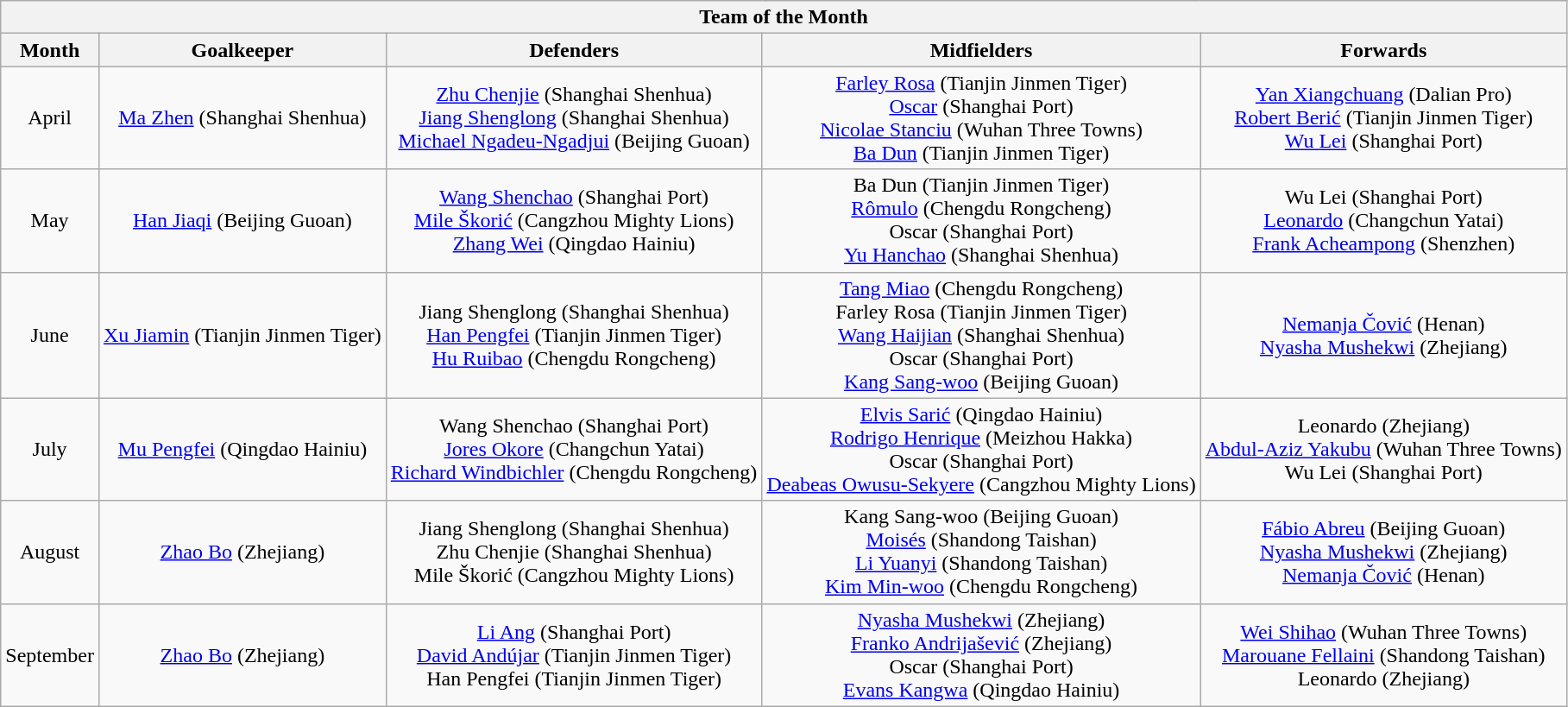<table class="wikitable" style="text-align:center">
<tr>
<th colspan="5">Team of the Month</th>
</tr>
<tr>
<th>Month</th>
<th><strong>Goalkeeper</strong></th>
<th><strong>Defenders</strong></th>
<th><strong>Midfielders</strong></th>
<th><strong>Forwards</strong></th>
</tr>
<tr>
<td>April</td>
<td> <a href='#'>Ma Zhen</a> (Shanghai Shenhua)</td>
<td> <a href='#'>Zhu Chenjie</a> (Shanghai Shenhua)<br> <a href='#'>Jiang Shenglong</a> (Shanghai Shenhua)<br> <a href='#'>Michael Ngadeu-Ngadjui</a> (Beijing Guoan)</td>
<td> <a href='#'>Farley Rosa</a> (Tianjin Jinmen Tiger)<br> <a href='#'>Oscar</a> (Shanghai Port)<br> <a href='#'>Nicolae Stanciu</a> (Wuhan Three Towns)<br> <a href='#'>Ba Dun</a> (Tianjin Jinmen Tiger)</td>
<td> <a href='#'>Yan Xiangchuang</a> (Dalian Pro)<br> <a href='#'>Robert Berić</a> (Tianjin Jinmen Tiger)<br> <a href='#'>Wu Lei</a> (Shanghai Port)</td>
</tr>
<tr>
<td>May</td>
<td> <a href='#'>Han Jiaqi</a> (Beijing Guoan)</td>
<td> <a href='#'>Wang Shenchao</a> (Shanghai Port)<br> <a href='#'>Mile Škorić</a> (Cangzhou Mighty Lions)<br> <a href='#'>Zhang Wei</a> (Qingdao Hainiu)</td>
<td> Ba Dun (Tianjin Jinmen Tiger)<br> <a href='#'>Rômulo</a> (Chengdu Rongcheng)<br> Oscar (Shanghai Port)<br> <a href='#'>Yu Hanchao</a> (Shanghai Shenhua)</td>
<td> Wu Lei (Shanghai Port)<br> <a href='#'>Leonardo</a> (Changchun Yatai)<br> <a href='#'>Frank Acheampong</a> (Shenzhen)</td>
</tr>
<tr>
<td>June</td>
<td> <a href='#'>Xu Jiamin</a> (Tianjin Jinmen Tiger)</td>
<td> Jiang Shenglong (Shanghai Shenhua)<br> <a href='#'>Han Pengfei</a> (Tianjin Jinmen Tiger)<br> <a href='#'>Hu Ruibao</a> (Chengdu Rongcheng)</td>
<td> <a href='#'>Tang Miao</a> (Chengdu Rongcheng)<br> Farley Rosa (Tianjin Jinmen Tiger)<br> <a href='#'>Wang Haijian</a> (Shanghai Shenhua)<br> Oscar (Shanghai Port)<br> <a href='#'>Kang Sang-woo</a> (Beijing Guoan)</td>
<td> <a href='#'>Nemanja Čović</a> (Henan)<br> <a href='#'>Nyasha Mushekwi</a> (Zhejiang)</td>
</tr>
<tr>
<td>July</td>
<td> <a href='#'>Mu Pengfei</a> (Qingdao Hainiu)</td>
<td> Wang Shenchao (Shanghai Port)<br> <a href='#'>Jores Okore</a> (Changchun Yatai)<br> <a href='#'>Richard Windbichler</a> (Chengdu Rongcheng)</td>
<td> <a href='#'>Elvis Sarić</a> (Qingdao Hainiu)<br> <a href='#'>Rodrigo Henrique</a> (Meizhou Hakka)<br> Oscar (Shanghai Port)<br> <a href='#'>Deabeas Owusu-Sekyere</a> (Cangzhou Mighty Lions)</td>
<td> Leonardo (Zhejiang)<br> <a href='#'>Abdul-Aziz Yakubu</a> (Wuhan Three Towns)<br> Wu Lei (Shanghai Port)</td>
</tr>
<tr>
<td>August</td>
<td> <a href='#'>Zhao Bo</a> (Zhejiang)</td>
<td> Jiang Shenglong (Shanghai Shenhua)<br> Zhu Chenjie (Shanghai Shenhua)<br> Mile Škorić (Cangzhou Mighty Lions)</td>
<td> Kang Sang-woo (Beijing Guoan)<br> <a href='#'>Moisés</a> (Shandong Taishan)<br> <a href='#'>Li Yuanyi</a> (Shandong Taishan)<br> <a href='#'>Kim Min-woo</a> (Chengdu Rongcheng)</td>
<td> <a href='#'>Fábio Abreu</a> (Beijing Guoan)<br> <a href='#'>Nyasha Mushekwi</a> (Zhejiang)<br> <a href='#'>Nemanja Čović</a> (Henan)</td>
</tr>
<tr>
<td>September</td>
<td> <a href='#'>Zhao Bo</a> (Zhejiang)</td>
<td> <a href='#'>Li Ang</a> (Shanghai Port)<br> <a href='#'>David Andújar</a> (Tianjin Jinmen Tiger)<br> Han Pengfei (Tianjin Jinmen Tiger)</td>
<td> <a href='#'>Nyasha Mushekwi</a> (Zhejiang)<br> <a href='#'>Franko Andrijašević</a> (Zhejiang)<br> Oscar (Shanghai Port)<br>  <a href='#'>Evans Kangwa</a> (Qingdao Hainiu)</td>
<td> <a href='#'>Wei Shihao</a> (Wuhan Three Towns)<br> <a href='#'>Marouane Fellaini</a> (Shandong Taishan)<br>  Leonardo (Zhejiang)</td>
</tr>
</table>
